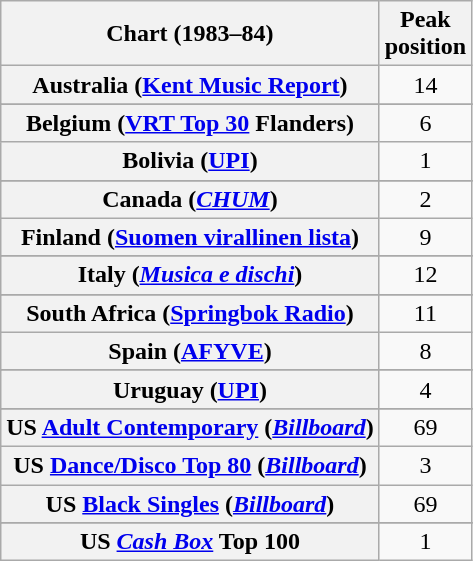<table class="wikitable sortable plainrowheaders">
<tr>
<th>Chart (1983–84)</th>
<th>Peak<br>position</th>
</tr>
<tr>
<th scope="row">Australia (<a href='#'>Kent Music Report</a>)</th>
<td style="text-align:center;">14</td>
</tr>
<tr>
</tr>
<tr>
</tr>
<tr>
<th scope="row">Belgium (<a href='#'>VRT Top 30</a> Flanders)</th>
<td align="center">6</td>
</tr>
<tr>
<th scope="row">Bolivia (<a href='#'>UPI</a>)</th>
<td align="center">1</td>
</tr>
<tr>
</tr>
<tr>
<th scope="row">Canada (<a href='#'><em>CHUM</em></a>)</th>
<td align="center">2</td>
</tr>
<tr>
<th scope="row">Finland (<a href='#'>Suomen virallinen lista</a>)</th>
<td align="center">9</td>
</tr>
<tr>
</tr>
<tr>
</tr>
<tr>
<th scope="row">Italy (<em><a href='#'>Musica e dischi</a></em>)</th>
<td align="center">12</td>
</tr>
<tr>
</tr>
<tr>
</tr>
<tr>
</tr>
<tr>
</tr>
<tr>
<th scope="row">South Africa (<a href='#'>Springbok Radio</a>)</th>
<td align="center">11</td>
</tr>
<tr>
<th scope="row">Spain (<a href='#'>AFYVE</a>)</th>
<td align="center">8</td>
</tr>
<tr>
</tr>
<tr>
</tr>
<tr>
</tr>
<tr>
<th scope="row">Uruguay (<a href='#'>UPI</a>)</th>
<td align="center">4</td>
</tr>
<tr>
</tr>
<tr>
<th scope="row">US <a href='#'>Adult Contemporary</a> (<em><a href='#'>Billboard</a></em>)</th>
<td style="text-align:center;">69</td>
</tr>
<tr>
<th scope="row">US <a href='#'>Dance/Disco Top 80</a> (<em><a href='#'>Billboard</a></em>)</th>
<td align="center">3</td>
</tr>
<tr>
<th scope="row">US <a href='#'>Black Singles</a> (<em><a href='#'>Billboard</a></em>)</th>
<td style="text-align:center;">69</td>
</tr>
<tr>
</tr>
<tr>
<th scope="row">US <a href='#'><em>Cash Box</em></a> Top 100</th>
<td align="center">1</td>
</tr>
</table>
